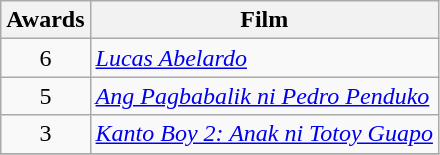<table class="wikitable" style="text-align:center">
<tr>
<th scope="col">Awards</th>
<th scope="col">Film</th>
</tr>
<tr>
<td>6</td>
<td align=left><em><a href='#'>Lucas Abelardo</a></em></td>
</tr>
<tr>
<td>5</td>
<td align=left><em><a href='#'>Ang Pagbabalik ni Pedro Penduko</a></em></td>
</tr>
<tr>
<td>3</td>
<td align=left><em><a href='#'>Kanto Boy 2: Anak ni Totoy Guapo</a></em></td>
</tr>
<tr>
</tr>
</table>
